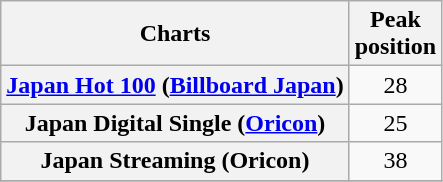<table class="wikitable sortable plainrowheaders" style="text-align:center">
<tr>
<th scope="col">Charts</th>
<th scope="col">Peak<br>position</th>
</tr>
<tr>
<th scope="row"><a href='#'>Japan Hot 100</a> (<a href='#'>Billboard Japan</a>)</th>
<td>28</td>
</tr>
<tr>
<th scope="row">Japan Digital Single (<a href='#'>Oricon</a>)</th>
<td>25</td>
</tr>
<tr>
<th scope="row">Japan Streaming (Oricon)</th>
<td>38</td>
</tr>
<tr>
</tr>
</table>
